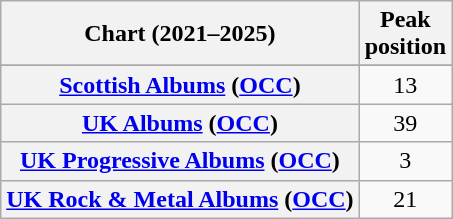<table class="wikitable sortable plainrowheaders" style="text-align:center">
<tr>
<th scope="col">Chart (2021–2025)</th>
<th scope="col">Peak<br>position</th>
</tr>
<tr>
</tr>
<tr>
<th scope="row"><a href='#'>Scottish Albums</a> (<a href='#'>OCC</a>)</th>
<td>13</td>
</tr>
<tr>
<th scope="row"><a href='#'>UK Albums</a> (<a href='#'>OCC</a>)</th>
<td>39</td>
</tr>
<tr>
<th scope="row"><a href='#'>UK Progressive Albums</a> (<a href='#'>OCC</a>)</th>
<td>3</td>
</tr>
<tr>
<th scope="row"><a href='#'>UK Rock & Metal Albums</a> (<a href='#'>OCC</a>)</th>
<td>21</td>
</tr>
</table>
